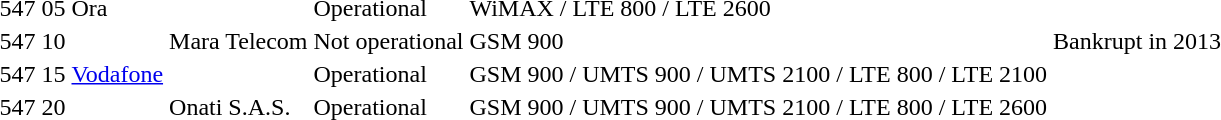<table>
<tr>
<td>547</td>
<td>05</td>
<td>Ora</td>
<td></td>
<td>Operational</td>
<td>WiMAX / LTE 800 / LTE 2600</td>
<td></td>
</tr>
<tr>
<td>547</td>
<td>10</td>
<td></td>
<td>Mara Telecom</td>
<td>Not operational</td>
<td>GSM 900</td>
<td>Bankrupt in 2013</td>
</tr>
<tr>
<td>547</td>
<td>15</td>
<td><a href='#'>Vodafone</a></td>
<td></td>
<td>Operational</td>
<td>GSM 900 / UMTS 900 / UMTS 2100 / LTE 800 / LTE 2100</td>
<td></td>
</tr>
<tr>
<td>547</td>
<td>20</td>
<td></td>
<td>Onati S.A.S.</td>
<td>Operational</td>
<td>GSM 900 / UMTS 900 / UMTS 2100 / LTE 800 / LTE 2600</td>
<td></td>
</tr>
</table>
